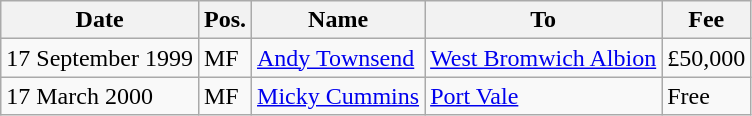<table class="wikitable">
<tr>
<th>Date</th>
<th>Pos.</th>
<th>Name</th>
<th>To</th>
<th>Fee</th>
</tr>
<tr>
<td>17 September 1999</td>
<td>MF</td>
<td><a href='#'>Andy Townsend</a></td>
<td><a href='#'>West Bromwich Albion</a></td>
<td>£50,000</td>
</tr>
<tr>
<td>17 March 2000</td>
<td>MF</td>
<td><a href='#'>Micky Cummins</a></td>
<td><a href='#'>Port Vale</a></td>
<td>Free</td>
</tr>
</table>
